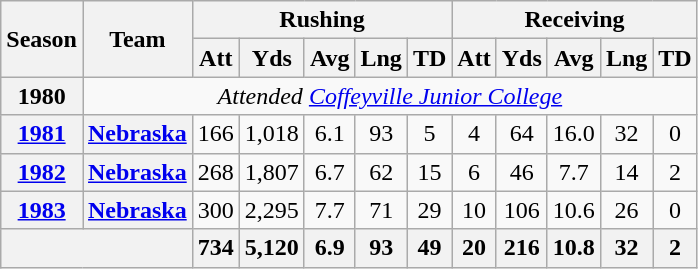<table class=wikitable style="text-align:center;">
<tr>
<th rowspan="2">Season</th>
<th rowspan="2">Team</th>
<th colspan="5">Rushing</th>
<th colspan="5">Receiving</th>
</tr>
<tr>
<th>Att</th>
<th>Yds</th>
<th>Avg</th>
<th>Lng</th>
<th>TD</th>
<th>Att</th>
<th>Yds</th>
<th>Avg</th>
<th>Lng</th>
<th>TD</th>
</tr>
<tr>
<th>1980</th>
<td colspan="11"><em>Attended <a href='#'>Coffeyville Junior College</a></em></td>
</tr>
<tr>
<th><a href='#'>1981</a></th>
<th><a href='#'>Nebraska</a></th>
<td>166</td>
<td>1,018</td>
<td>6.1</td>
<td>93</td>
<td>5</td>
<td>4</td>
<td>64</td>
<td>16.0</td>
<td>32</td>
<td>0</td>
</tr>
<tr>
<th><a href='#'>1982</a></th>
<th><a href='#'>Nebraska</a></th>
<td>268</td>
<td>1,807</td>
<td>6.7</td>
<td>62</td>
<td>15</td>
<td>6</td>
<td>46</td>
<td>7.7</td>
<td>14</td>
<td>2</td>
</tr>
<tr>
<th><a href='#'>1983</a></th>
<th><a href='#'>Nebraska</a></th>
<td>300</td>
<td>2,295</td>
<td>7.7</td>
<td>71</td>
<td>29</td>
<td>10</td>
<td>106</td>
<td>10.6</td>
<td>26</td>
<td>0</td>
</tr>
<tr>
<th colspan="2"></th>
<th>734</th>
<th>5,120</th>
<th>6.9</th>
<th>93</th>
<th>49</th>
<th>20</th>
<th>216</th>
<th>10.8</th>
<th>32</th>
<th>2</th>
</tr>
</table>
